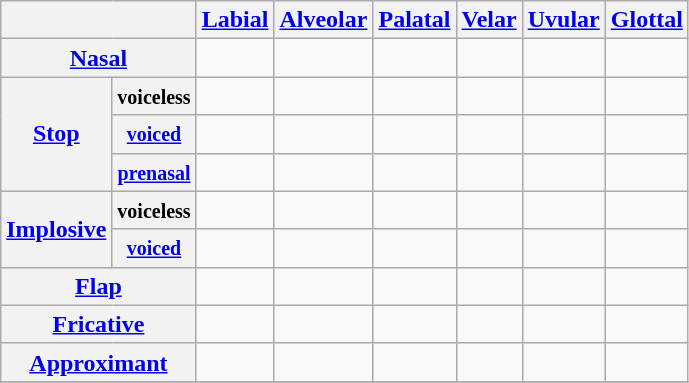<table class="wikitable" style=text-align:center>
<tr>
<th colspan="2"></th>
<th><a href='#'>Labial</a></th>
<th><a href='#'>Alveolar</a></th>
<th><a href='#'>Palatal</a></th>
<th><a href='#'>Velar</a></th>
<th><a href='#'>Uvular</a></th>
<th><a href='#'>Glottal</a></th>
</tr>
<tr>
<th colspan="2"><a href='#'>Nasal</a></th>
<td></td>
<td></td>
<td></td>
<td></td>
<td></td>
<td></td>
</tr>
<tr>
<th rowspan="3"><a href='#'>Stop</a></th>
<th><small>voiceless</small></th>
<td></td>
<td></td>
<td></td>
<td></td>
<td></td>
<td></td>
</tr>
<tr>
<th><a href='#'><small>voiced</small></a></th>
<td></td>
<td></td>
<td></td>
<td></td>
<td></td>
<td></td>
</tr>
<tr>
<th><a href='#'><small>prenasal</small></a></th>
<td></td>
<td></td>
<td></td>
<td></td>
<td></td>
<td></td>
</tr>
<tr>
<th rowspan="2"><a href='#'>Implosive</a></th>
<th><small>voiceless</small></th>
<td></td>
<td></td>
<td></td>
<td></td>
<td></td>
<td></td>
</tr>
<tr>
<th><a href='#'><small>voiced</small></a></th>
<td></td>
<td></td>
<td></td>
<td></td>
<td></td>
<td></td>
</tr>
<tr>
<th colspan="2"><a href='#'>Flap</a></th>
<td></td>
<td></td>
<td></td>
<td></td>
<td></td>
<td></td>
</tr>
<tr>
<th colspan="2"><a href='#'>Fricative</a></th>
<td></td>
<td></td>
<td></td>
<td></td>
<td></td>
<td></td>
</tr>
<tr>
<th colspan="2"><a href='#'>Approximant</a></th>
<td></td>
<td></td>
<td></td>
<td></td>
<td></td>
<td></td>
</tr>
<tr>
</tr>
</table>
